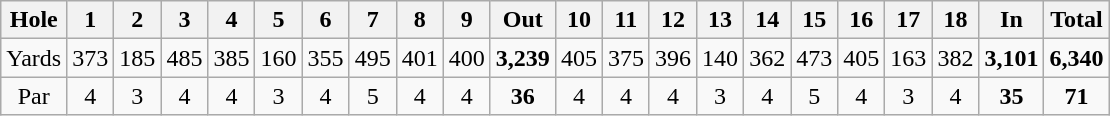<table class="wikitable" style="text-align:center">
<tr>
<th>Hole</th>
<th>1</th>
<th>2</th>
<th>3</th>
<th>4</th>
<th>5</th>
<th>6</th>
<th>7</th>
<th>8</th>
<th>9</th>
<th>Out</th>
<th>10</th>
<th>11</th>
<th>12</th>
<th>13</th>
<th>14</th>
<th>15</th>
<th>16</th>
<th>17</th>
<th>18</th>
<th>In</th>
<th>Total</th>
</tr>
<tr>
<td>Yards</td>
<td>373</td>
<td>185</td>
<td>485</td>
<td>385</td>
<td>160</td>
<td>355</td>
<td>495</td>
<td>401</td>
<td>400</td>
<td><strong>3,239</strong></td>
<td>405</td>
<td>375</td>
<td>396</td>
<td>140</td>
<td>362</td>
<td>473</td>
<td>405</td>
<td>163</td>
<td>382</td>
<td><strong>3,101</strong></td>
<td><strong>6,340</strong></td>
</tr>
<tr>
<td>Par</td>
<td>4</td>
<td>3</td>
<td>4</td>
<td>4</td>
<td>3</td>
<td>4</td>
<td>5</td>
<td>4</td>
<td>4</td>
<td><strong>36</strong></td>
<td>4</td>
<td>4</td>
<td>4</td>
<td>3</td>
<td>4</td>
<td>5</td>
<td>4</td>
<td>3</td>
<td>4</td>
<td><strong>35</strong></td>
<td><strong>71</strong></td>
</tr>
</table>
